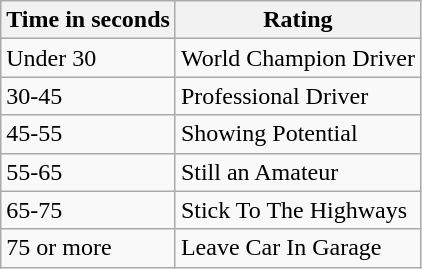<table class="wikitable">
<tr>
<th>Time in seconds</th>
<th>Rating</th>
</tr>
<tr>
<td>Under 30</td>
<td>World Champion Driver</td>
</tr>
<tr>
<td>30-45</td>
<td>Professional Driver</td>
</tr>
<tr>
<td>45-55</td>
<td>Showing Potential</td>
</tr>
<tr>
<td>55-65</td>
<td>Still an Amateur</td>
</tr>
<tr>
<td>65-75</td>
<td>Stick To The Highways</td>
</tr>
<tr>
<td>75 or more</td>
<td>Leave Car In Garage</td>
</tr>
</table>
